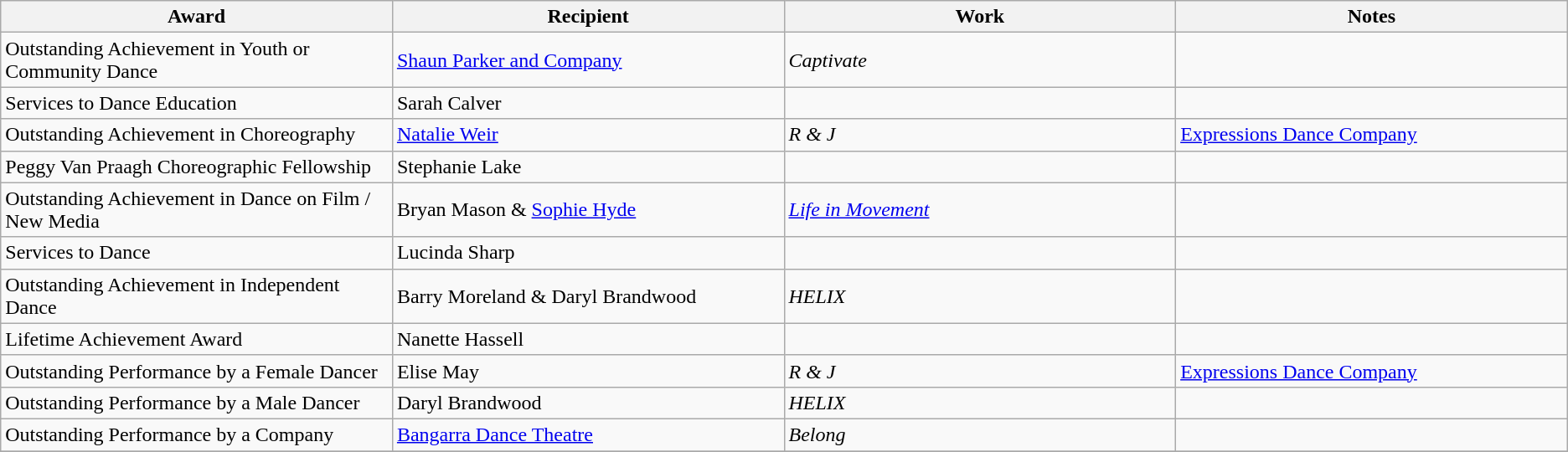<table class="wikitable">
<tr>
<th width="25%">Award</th>
<th width="25%">Recipient</th>
<th width="25%">Work</th>
<th width="25%">Notes</th>
</tr>
<tr>
<td>Outstanding Achievement in Youth or Community Dance</td>
<td><a href='#'>Shaun Parker and Company</a></td>
<td><em>Captivate</em></td>
<td></td>
</tr>
<tr>
<td>Services to Dance Education</td>
<td>Sarah Calver</td>
<td></td>
<td></td>
</tr>
<tr>
<td>Outstanding Achievement in Choreography</td>
<td><a href='#'>Natalie Weir</a></td>
<td><em>R & J</em></td>
<td><a href='#'>Expressions Dance Company</a></td>
</tr>
<tr>
<td>Peggy Van Praagh Choreographic Fellowship</td>
<td>Stephanie Lake</td>
<td></td>
<td></td>
</tr>
<tr>
<td>Outstanding Achievement in Dance on Film / New Media</td>
<td>Bryan Mason & <a href='#'>Sophie Hyde</a></td>
<td><a href='#'><em>Life in Movement</em></a></td>
<td></td>
</tr>
<tr>
<td>Services to Dance</td>
<td>Lucinda Sharp</td>
<td></td>
<td></td>
</tr>
<tr>
<td>Outstanding Achievement in Independent Dance</td>
<td>Barry Moreland & Daryl Brandwood</td>
<td><em>HELIX</em></td>
<td></td>
</tr>
<tr>
<td>Lifetime Achievement Award</td>
<td>Nanette Hassell</td>
<td></td>
<td></td>
</tr>
<tr>
<td>Outstanding Performance by a Female Dancer</td>
<td>Elise May</td>
<td><em>R & J</em></td>
<td><a href='#'>Expressions Dance Company</a></td>
</tr>
<tr>
<td>Outstanding Performance by a Male Dancer</td>
<td>Daryl Brandwood</td>
<td><em>HELIX</em></td>
<td></td>
</tr>
<tr>
<td>Outstanding Performance by a Company</td>
<td><a href='#'>Bangarra Dance Theatre</a></td>
<td><em>Belong</em></td>
<td></td>
</tr>
<tr>
</tr>
</table>
